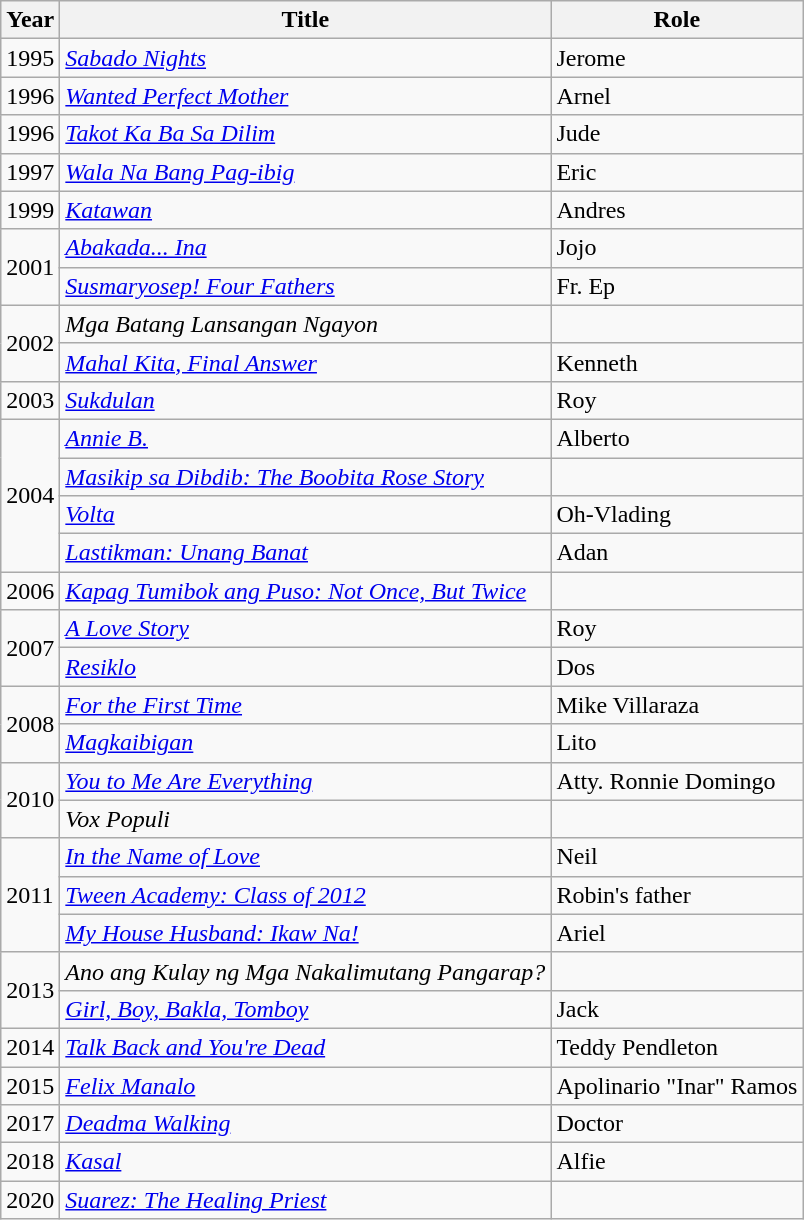<table class="wikitable sortable">
<tr>
<th>Year</th>
<th>Title</th>
<th>Role</th>
</tr>
<tr>
<td>1995</td>
<td><em><a href='#'>Sabado Nights</a></em></td>
<td>Jerome </td>
</tr>
<tr>
<td>1996</td>
<td><em><a href='#'>Wanted Perfect Mother</a></em></td>
<td>Arnel </td>
</tr>
<tr>
<td>1996</td>
<td><em><a href='#'>Takot Ka Ba Sa Dilim</a></em></td>
<td>Jude </td>
</tr>
<tr>
<td>1997</td>
<td><em><a href='#'>Wala Na Bang Pag-ibig</a></em></td>
<td>Eric </td>
</tr>
<tr>
<td>1999</td>
<td><em><a href='#'>Katawan</a></em></td>
<td>Andres </td>
</tr>
<tr>
<td rowspan="2">2001</td>
<td><em><a href='#'>Abakada... Ina</a></em></td>
<td>Jojo </td>
</tr>
<tr>
<td><em><a href='#'>Susmaryosep! Four Fathers</a></em></td>
<td>Fr. Ep </td>
</tr>
<tr>
<td rowspan="2">2002</td>
<td><em>Mga Batang Lansangan Ngayon</em></td>
<td></td>
</tr>
<tr>
<td><em><a href='#'>Mahal Kita, Final Answer</a></em></td>
<td>Kenneth </td>
</tr>
<tr>
<td>2003</td>
<td><em><a href='#'>Sukdulan</a></em></td>
<td>Roy </td>
</tr>
<tr>
<td rowspan="4">2004</td>
<td><em><a href='#'>Annie B.</a></em></td>
<td>Alberto </td>
</tr>
<tr>
<td><em><a href='#'>Masikip sa Dibdib: The Boobita Rose Story</a></em></td>
<td></td>
</tr>
<tr>
<td><em><a href='#'>Volta</a></em></td>
<td>Oh-Vlading </td>
</tr>
<tr>
<td><em><a href='#'>Lastikman: Unang Banat</a></em></td>
<td>Adan </td>
</tr>
<tr>
<td>2006</td>
<td><em><a href='#'>Kapag Tumibok ang Puso: Not Once, But Twice</a></em></td>
<td></td>
</tr>
<tr>
<td rowspan="2">2007</td>
<td><em><a href='#'>A Love Story</a></em></td>
<td>Roy </td>
</tr>
<tr>
<td><em><a href='#'>Resiklo</a></em></td>
<td>Dos </td>
</tr>
<tr>
<td rowspan="2">2008</td>
<td><em><a href='#'>For the First Time</a></em></td>
<td>Mike Villaraza </td>
</tr>
<tr>
<td><em><a href='#'>Magkaibigan</a></em></td>
<td>Lito </td>
</tr>
<tr>
<td rowspan="2">2010</td>
<td><em><a href='#'>You to Me Are Everything</a></em></td>
<td>Atty. Ronnie Domingo </td>
</tr>
<tr>
<td><em>Vox Populi</em></td>
<td></td>
</tr>
<tr>
<td rowspan="3">2011</td>
<td><em><a href='#'>In the Name of Love</a></em></td>
<td>Neil </td>
</tr>
<tr>
<td><em><a href='#'>Tween Academy: Class of 2012</a></em></td>
<td>Robin's father </td>
</tr>
<tr>
<td><em><a href='#'>My House Husband: Ikaw Na!</a></em></td>
<td>Ariel </td>
</tr>
<tr>
<td rowspan="2">2013</td>
<td><em>Ano ang Kulay ng Mga Nakalimutang Pangarap?</em></td>
<td></td>
</tr>
<tr>
<td><em><a href='#'>Girl, Boy, Bakla, Tomboy</a></em></td>
<td>Jack </td>
</tr>
<tr>
<td>2014</td>
<td><em><a href='#'>Talk Back and You're Dead</a></em></td>
<td>Teddy Pendleton </td>
</tr>
<tr>
<td>2015</td>
<td><em><a href='#'>Felix Manalo</a></em></td>
<td>Apolinario "Inar" Ramos</td>
</tr>
<tr>
<td>2017</td>
<td><em><a href='#'>Deadma Walking</a></em></td>
<td>Doctor </td>
</tr>
<tr>
<td>2018</td>
<td><em><a href='#'>Kasal</a></em></td>
<td>Alfie</td>
</tr>
<tr>
<td>2020</td>
<td><em><a href='#'>Suarez: The Healing Priest</a></em></td>
<td></td>
</tr>
</table>
